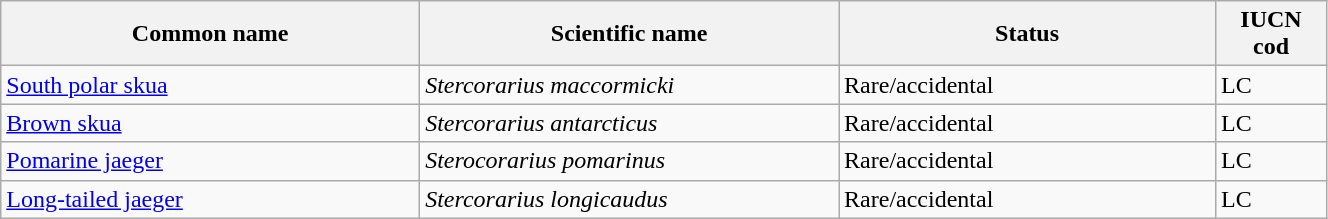<table width=70% class="wikitable sortable">
<tr>
<th width=20%>Common name</th>
<th width=20%>Scientific name</th>
<th width=18%>Status</th>
<th width=5%>IUCN cod</th>
</tr>
<tr>
<td><a href='#'>South polar skua</a></td>
<td><em>Stercorarius maccormicki</em></td>
<td>Rare/accidental</td>
<td>LC</td>
</tr>
<tr>
<td><a href='#'>Brown skua</a></td>
<td><em>Stercorarius antarcticus</em></td>
<td>Rare/accidental</td>
<td>LC</td>
</tr>
<tr>
<td><a href='#'>Pomarine jaeger</a></td>
<td><em>Sterocorarius pomarinus</em></td>
<td>Rare/accidental</td>
<td>LC</td>
</tr>
<tr>
<td><a href='#'>Long-tailed jaeger</a></td>
<td><em>Stercorarius longicaudus</em></td>
<td>Rare/accidental</td>
<td>LC</td>
</tr>
</table>
